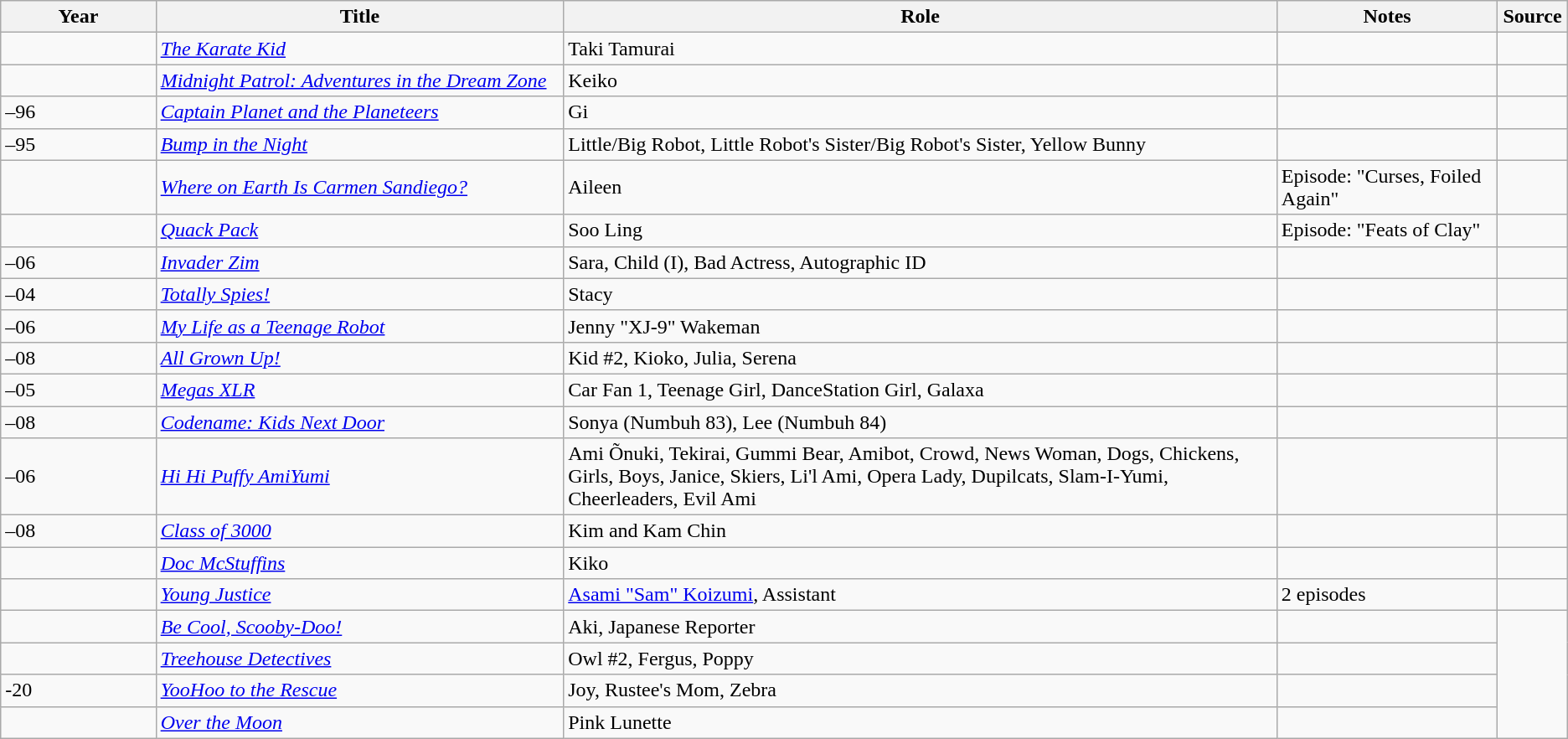<table class="wikitable sortable plainrowheaders">
<tr>
<th ! style="width: 3%;">Year</th>
<th ! style="width: 8%;">Title</th>
<th ! style="width: 14%;">Role</th>
<th ! style="width: 4%;">Notes</th>
<th ! style="width: 0.05%;">Source</th>
</tr>
<tr>
<td></td>
<td><em><a href='#'>The Karate Kid</a></em></td>
<td>Taki Tamurai</td>
<td></td>
<td></td>
</tr>
<tr>
<td></td>
<td><em><a href='#'>Midnight Patrol: Adventures in the Dream Zone</a></em></td>
<td>Keiko</td>
<td></td>
<td></td>
</tr>
<tr>
<td>–96</td>
<td><em><a href='#'>Captain Planet and the Planeteers</a></em></td>
<td>Gi</td>
<td></td>
<td></td>
</tr>
<tr>
<td>–95</td>
<td><em><a href='#'>Bump in the Night</a></em></td>
<td>Little/Big Robot, Little Robot's Sister/Big Robot's Sister, Yellow Bunny</td>
<td></td>
<td></td>
</tr>
<tr>
<td></td>
<td><em><a href='#'>Where on Earth Is Carmen Sandiego?</a></em></td>
<td>Aileen</td>
<td>Episode: "Curses, Foiled Again"</td>
<td></td>
</tr>
<tr>
<td></td>
<td><em><a href='#'>Quack Pack</a></em></td>
<td>Soo Ling</td>
<td>Episode: "Feats of Clay"</td>
<td></td>
</tr>
<tr>
<td>–06</td>
<td><em><a href='#'>Invader Zim</a></em></td>
<td>Sara, Child (I), Bad Actress, Autographic ID</td>
<td></td>
<td></td>
</tr>
<tr>
<td>–04</td>
<td><em><a href='#'>Totally Spies!</a></em></td>
<td>Stacy</td>
<td></td>
<td></td>
</tr>
<tr>
<td>–06</td>
<td><em><a href='#'>My Life as a Teenage Robot</a></em></td>
<td>Jenny "XJ-9" Wakeman</td>
<td></td>
<td></td>
</tr>
<tr>
<td>–08</td>
<td><em><a href='#'>All Grown Up!</a></em></td>
<td>Kid #2, Kioko, Julia, Serena</td>
<td></td>
<td></td>
</tr>
<tr>
<td>–05</td>
<td><em><a href='#'>Megas XLR</a></em></td>
<td>Car Fan 1, Teenage Girl, DanceStation Girl, Galaxa</td>
<td></td>
<td></td>
</tr>
<tr>
<td>–08</td>
<td><em><a href='#'>Codename: Kids Next Door</a></em></td>
<td>Sonya (Numbuh 83), Lee (Numbuh 84)</td>
<td></td>
<td></td>
</tr>
<tr>
<td>–06</td>
<td><em><a href='#'>Hi Hi Puffy AmiYumi</a></em></td>
<td>Ami Õnuki, Tekirai, Gummi Bear, Amibot, Crowd, News Woman, Dogs, Chickens, Girls, Boys, Janice, Skiers, Li'l Ami, Opera Lady, Dupilcats, Slam-I-Yumi, Cheerleaders, Evil Ami</td>
<td></td>
<td></td>
</tr>
<tr>
<td>–08</td>
<td><em><a href='#'>Class of 3000</a></em></td>
<td>Kim and Kam Chin</td>
<td></td>
<td></td>
</tr>
<tr>
<td></td>
<td><em><a href='#'>Doc McStuffins</a></em></td>
<td>Kiko</td>
<td></td>
<td></td>
</tr>
<tr>
<td></td>
<td><em><a href='#'>Young Justice</a></em></td>
<td><a href='#'>Asami "Sam" Koizumi</a>, Assistant</td>
<td>2 episodes</td>
<td></td>
</tr>
<tr>
<td></td>
<td><em><a href='#'>Be Cool, Scooby-Doo!</a></em></td>
<td>Aki, Japanese Reporter</td>
<td></td>
<td rowspan="4"></td>
</tr>
<tr>
<td></td>
<td><em><a href='#'>Treehouse Detectives</a></em></td>
<td>Owl #2, Fergus, Poppy</td>
<td></td>
</tr>
<tr>
<td>-20</td>
<td><em><a href='#'>YooHoo to the Rescue</a></em></td>
<td>Joy, Rustee's Mom, Zebra</td>
<td></td>
</tr>
<tr>
<td></td>
<td><em><a href='#'>Over the Moon</a></em></td>
<td>Pink Lunette</td>
<td></td>
</tr>
</table>
